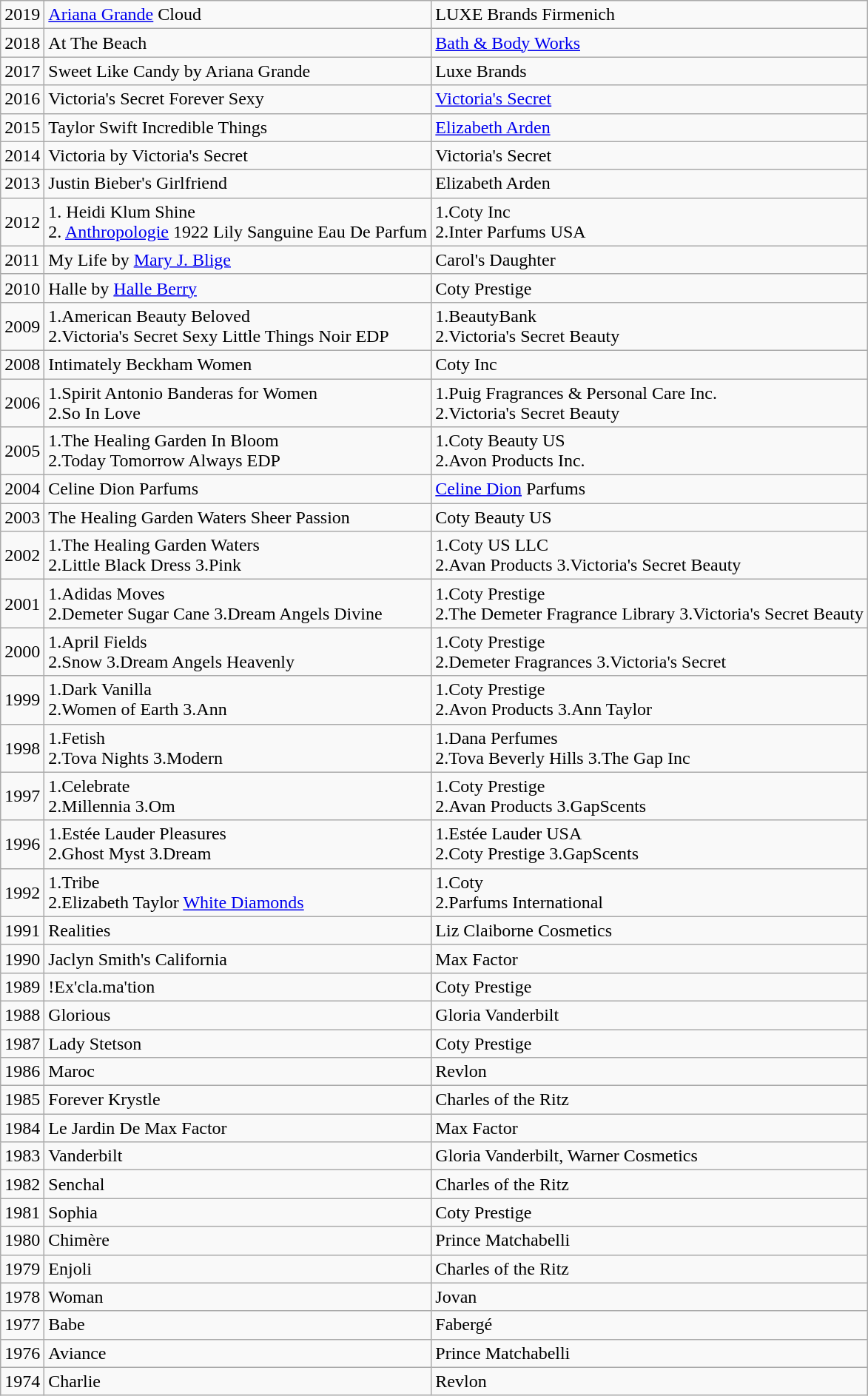<table class="wikitable sortable">
<tr>
<td>2019</td>
<td><a href='#'>Ariana Grande</a> Cloud</td>
<td>LUXE Brands Firmenich</td>
</tr>
<tr>
<td>2018</td>
<td>At The Beach</td>
<td><a href='#'>Bath & Body Works</a></td>
</tr>
<tr>
<td>2017</td>
<td>Sweet Like Candy by Ariana Grande</td>
<td>Luxe Brands</td>
</tr>
<tr>
<td>2016</td>
<td>Victoria's Secret Forever Sexy</td>
<td><a href='#'>Victoria's Secret</a></td>
</tr>
<tr>
<td>2015</td>
<td>Taylor Swift Incredible Things</td>
<td><a href='#'>Elizabeth Arden</a></td>
</tr>
<tr>
<td>2014</td>
<td>Victoria by Victoria's Secret</td>
<td>Victoria's Secret</td>
</tr>
<tr>
<td>2013</td>
<td>Justin Bieber's Girlfriend</td>
<td>Elizabeth Arden</td>
</tr>
<tr>
<td>2012</td>
<td>1. Heidi Klum Shine<br>2. <a href='#'>Anthropologie</a> 1922 Lily Sanguine Eau De Parfum</td>
<td>1.Coty Inc<br>2.Inter Parfums USA</td>
</tr>
<tr>
<td>2011</td>
<td>My Life by <a href='#'>Mary J. Blige</a></td>
<td>Carol's Daughter</td>
</tr>
<tr>
<td>2010</td>
<td>Halle by <a href='#'>Halle Berry</a></td>
<td>Coty Prestige</td>
</tr>
<tr>
<td>2009</td>
<td>1.American Beauty Beloved<br>2.Victoria's Secret Sexy Little Things Noir EDP</td>
<td>1.BeautyBank<br>2.Victoria's Secret Beauty</td>
</tr>
<tr>
<td>2008</td>
<td>Intimately Beckham Women</td>
<td>Coty Inc</td>
</tr>
<tr>
<td>2006</td>
<td>1.Spirit Antonio Banderas for Women<br>2.So In Love</td>
<td>1.Puig Fragrances & Personal Care Inc.<br>2.Victoria's Secret Beauty</td>
</tr>
<tr>
<td>2005</td>
<td>1.The Healing Garden In Bloom<br>2.Today Tomorrow Always EDP</td>
<td>1.Coty Beauty US<br>2.Avon Products Inc.</td>
</tr>
<tr>
<td>2004</td>
<td>Celine Dion Parfums</td>
<td><a href='#'>Celine Dion</a> Parfums</td>
</tr>
<tr>
<td>2003</td>
<td>The Healing Garden Waters Sheer Passion</td>
<td>Coty Beauty US</td>
</tr>
<tr>
<td>2002</td>
<td>1.The Healing Garden Waters<br>2.Little Black Dress
3.Pink</td>
<td>1.Coty US LLC<br>2.Avan Products
3.Victoria's Secret Beauty</td>
</tr>
<tr>
<td>2001</td>
<td>1.Adidas Moves<br>2.Demeter Sugar Cane
3.Dream Angels Divine</td>
<td>1.Coty Prestige<br>2.The Demeter Fragrance Library
3.Victoria's Secret Beauty</td>
</tr>
<tr>
<td>2000</td>
<td>1.April Fields<br>2.Snow
3.Dream Angels Heavenly</td>
<td>1.Coty Prestige<br>2.Demeter Fragrances
3.Victoria's Secret</td>
</tr>
<tr>
<td>1999</td>
<td>1.Dark Vanilla<br>2.Women of Earth
3.Ann</td>
<td>1.Coty Prestige<br>2.Avon Products
3.Ann Taylor</td>
</tr>
<tr>
<td>1998</td>
<td>1.Fetish<br>2.Tova Nights
3.Modern</td>
<td>1.Dana Perfumes<br>2.Tova Beverly Hills
3.The Gap Inc</td>
</tr>
<tr>
<td>1997</td>
<td>1.Celebrate<br>2.Millennia
3.Om</td>
<td>1.Coty Prestige<br>2.Avan Products 
3.GapScents</td>
</tr>
<tr>
<td>1996</td>
<td>1.Estée Lauder Pleasures<br>2.Ghost Myst
3.Dream</td>
<td>1.Estée Lauder USA<br>2.Coty Prestige
3.GapScents</td>
</tr>
<tr>
<td>1992</td>
<td>1.Tribe<br>2.Elizabeth Taylor <a href='#'>White Diamonds</a></td>
<td>1.Coty<br>2.Parfums International</td>
</tr>
<tr>
<td>1991</td>
<td>Realities</td>
<td>Liz Claiborne Cosmetics</td>
</tr>
<tr>
<td>1990</td>
<td>Jaclyn Smith's California</td>
<td>Max Factor</td>
</tr>
<tr>
<td>1989</td>
<td>!Ex'cla.ma'tion</td>
<td>Coty Prestige</td>
</tr>
<tr>
<td>1988</td>
<td>Glorious</td>
<td>Gloria Vanderbilt</td>
</tr>
<tr>
<td>1987</td>
<td>Lady Stetson</td>
<td>Coty Prestige</td>
</tr>
<tr>
<td>1986</td>
<td>Maroc</td>
<td>Revlon</td>
</tr>
<tr>
<td>1985</td>
<td>Forever Krystle</td>
<td>Charles of the Ritz</td>
</tr>
<tr>
<td>1984</td>
<td>Le Jardin De Max Factor</td>
<td>Max Factor</td>
</tr>
<tr>
<td>1983</td>
<td>Vanderbilt</td>
<td>Gloria Vanderbilt, Warner Cosmetics</td>
</tr>
<tr>
<td>1982</td>
<td>Senchal</td>
<td>Charles of the Ritz</td>
</tr>
<tr>
<td>1981</td>
<td>Sophia</td>
<td>Coty Prestige</td>
</tr>
<tr>
<td>1980</td>
<td>Chimère</td>
<td>Prince Matchabelli</td>
</tr>
<tr>
<td>1979</td>
<td>Enjoli</td>
<td>Charles of the Ritz</td>
</tr>
<tr>
<td>1978</td>
<td>Woman</td>
<td>Jovan</td>
</tr>
<tr>
<td>1977</td>
<td>Babe</td>
<td>Fabergé</td>
</tr>
<tr>
<td>1976</td>
<td>Aviance</td>
<td>Prince Matchabelli</td>
</tr>
<tr>
<td>1974</td>
<td>Charlie</td>
<td>Revlon</td>
</tr>
</table>
